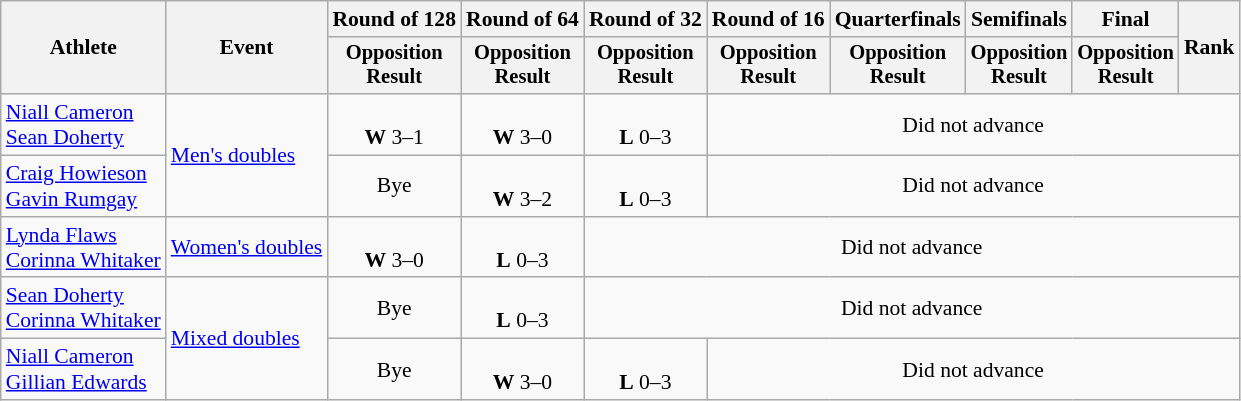<table class="wikitable" style="font-size:90%">
<tr>
<th rowspan=2>Athlete</th>
<th rowspan=2>Event</th>
<th>Round of 128</th>
<th>Round of 64</th>
<th>Round of 32</th>
<th>Round of 16</th>
<th>Quarterfinals</th>
<th>Semifinals</th>
<th>Final</th>
<th rowspan=2>Rank</th>
</tr>
<tr style="font-size:95%">
<th>Opposition<br>Result</th>
<th>Opposition<br>Result</th>
<th>Opposition<br>Result</th>
<th>Opposition<br>Result</th>
<th>Opposition<br>Result</th>
<th>Opposition<br>Result</th>
<th>Opposition<br>Result</th>
</tr>
<tr align=center>
<td align=left><a href='#'>Niall Cameron</a><br><a href='#'>Sean Doherty</a></td>
<td align=left rowspan=2><a href='#'>Men's doubles</a></td>
<td><br><strong>W</strong> 3–1</td>
<td><br><strong>W</strong> 3–0</td>
<td><br><strong>L</strong> 0–3</td>
<td colspan=5>Did not advance</td>
</tr>
<tr align=center>
<td align=left><a href='#'>Craig Howieson</a><br><a href='#'>Gavin Rumgay</a></td>
<td>Bye</td>
<td><br><strong>W</strong> 3–2</td>
<td><br><strong>L</strong> 0–3</td>
<td colspan=5>Did not advance</td>
</tr>
<tr align=center>
<td align=left><a href='#'>Lynda Flaws</a><br><a href='#'>Corinna Whitaker</a></td>
<td align=left><a href='#'>Women's doubles</a></td>
<td><br><strong>W</strong> 3–0</td>
<td><br><strong>L</strong> 0–3</td>
<td colspan=6>Did not advance</td>
</tr>
<tr align=center>
<td align=left><a href='#'>Sean Doherty</a><br><a href='#'>Corinna Whitaker</a></td>
<td align=left rowspan=2><a href='#'>Mixed doubles</a></td>
<td>Bye</td>
<td><br><strong>L</strong> 0–3</td>
<td colspan=6>Did not advance</td>
</tr>
<tr align=center>
<td align=left><a href='#'>Niall Cameron</a><br><a href='#'>Gillian Edwards</a></td>
<td>Bye</td>
<td><br><strong>W</strong> 3–0</td>
<td><br><strong>L</strong> 0–3</td>
<td colspan=5>Did not advance</td>
</tr>
</table>
